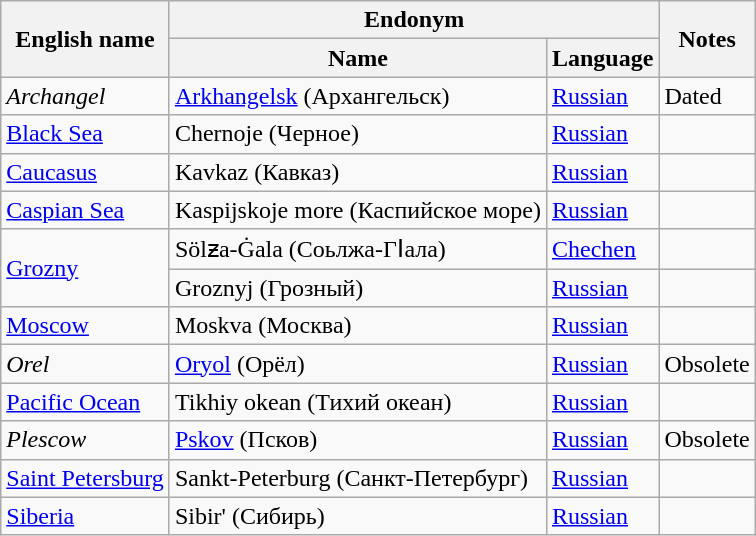<table class="wikitable sortable mw-collapsible">
<tr>
<th rowspan="2">English name</th>
<th colspan="2">Endonym</th>
<th rowspan="2">Notes</th>
</tr>
<tr>
<th>Name</th>
<th>Language</th>
</tr>
<tr>
<td><em>Archangel</em></td>
<td><a href='#'>Arkhangelsk</a> (Архангельск)</td>
<td><a href='#'>Russian</a></td>
<td>Dated</td>
</tr>
<tr>
<td><a href='#'>Black Sea</a></td>
<td>Chernoje (Черное)</td>
<td><a href='#'>Russian</a></td>
<td></td>
</tr>
<tr>
<td><a href='#'>Caucasus</a></td>
<td>Kavkaz (Кавказ)</td>
<td><a href='#'>Russian</a></td>
<td></td>
</tr>
<tr>
<td><a href='#'>Caspian Sea</a></td>
<td>Kaspijskoje more (Каспийское море)</td>
<td><a href='#'>Russian</a></td>
<td></td>
</tr>
<tr>
<td rowspan="2"><a href='#'>Grozny</a></td>
<td>Sölƶa-Ġala (Соьлжа-ГӀала)</td>
<td><a href='#'>Chechen</a></td>
<td></td>
</tr>
<tr>
<td>Groznyj (Грозный)</td>
<td><a href='#'>Russian</a></td>
<td></td>
</tr>
<tr>
<td><a href='#'>Moscow</a></td>
<td>Moskva (Москва)</td>
<td><a href='#'>Russian</a></td>
<td></td>
</tr>
<tr>
<td><em>Orel</em></td>
<td><a href='#'>Oryol</a> (Орёл)</td>
<td><a href='#'>Russian</a></td>
<td>Obsolete</td>
</tr>
<tr>
<td><a href='#'>Pacific Ocean</a></td>
<td>Tikhiy okean (Тихий океан)</td>
<td><a href='#'>Russian</a></td>
<td></td>
</tr>
<tr>
<td><em>Plescow</em></td>
<td><a href='#'>Pskov</a> (Псков)</td>
<td><a href='#'>Russian</a></td>
<td>Obsolete</td>
</tr>
<tr>
<td><a href='#'>Saint Petersburg</a></td>
<td>Sankt-Peterburg (Санкт-Петербург)</td>
<td><a href='#'>Russian</a></td>
<td></td>
</tr>
<tr>
<td><a href='#'>Siberia</a></td>
<td>Sibir' (Сибирь)</td>
<td><a href='#'>Russian</a></td>
<td></td>
</tr>
</table>
